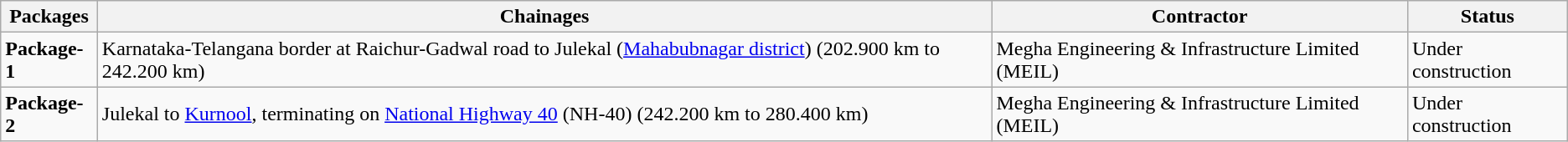<table class="wikitable sortable">
<tr>
<th>Packages</th>
<th>Chainages</th>
<th>Contractor</th>
<th>Status</th>
</tr>
<tr>
<td><strong>Package-1</strong></td>
<td>Karnataka-Telangana border at Raichur-Gadwal road to Julekal (<a href='#'>Mahabubnagar district</a>) (202.900 km to 242.200 km)</td>
<td>Megha Engineering & Infrastructure Limited (MEIL)</td>
<td>Under construction</td>
</tr>
<tr>
<td><strong>Package-2</strong></td>
<td>Julekal to <a href='#'>Kurnool</a>, terminating on <a href='#'>National Highway 40</a> (NH-40) (242.200 km to 280.400 km)</td>
<td>Megha Engineering & Infrastructure Limited (MEIL)</td>
<td>Under construction</td>
</tr>
</table>
